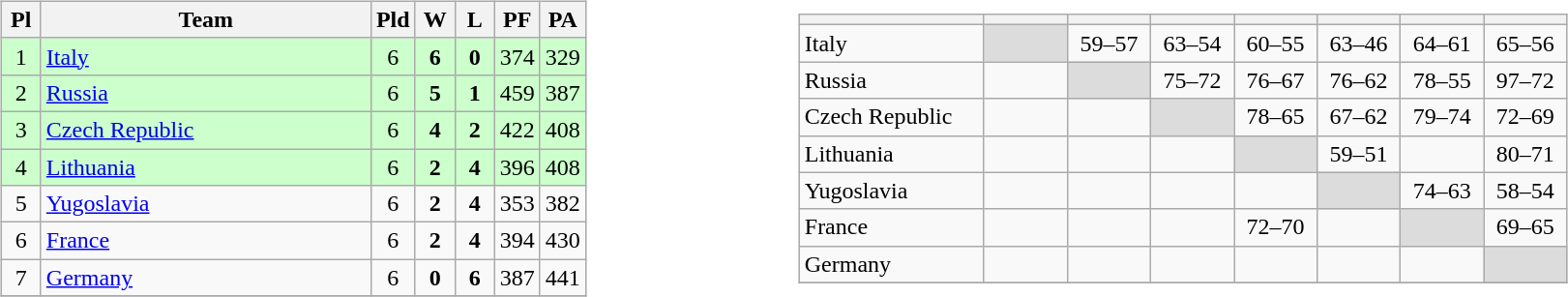<table>
<tr>
<td width="50%"><br><table class="wikitable" style="text-align: center;">
<tr>
<th width=20>Pl</th>
<th width=220>Team</th>
<th width=20>Pld</th>
<th width=20>W</th>
<th width=20>L</th>
<th width=20>PF</th>
<th width=20>PA</th>
</tr>
<tr bgcolor=ccffcc>
<td>1</td>
<td align="left"> <a href='#'>Italy</a></td>
<td>6</td>
<td><strong>6</strong></td>
<td><strong>0</strong></td>
<td>374</td>
<td>329</td>
</tr>
<tr bgcolor=ccffcc>
<td>2</td>
<td align="left"> <a href='#'>Russia</a></td>
<td>6</td>
<td><strong>5</strong></td>
<td><strong>1</strong></td>
<td>459</td>
<td>387</td>
</tr>
<tr bgcolor=ccffcc>
<td>3</td>
<td align="left"> <a href='#'>Czech Republic</a></td>
<td>6</td>
<td><strong>4</strong></td>
<td><strong>2</strong></td>
<td>422</td>
<td>408</td>
</tr>
<tr bgcolor=ccffcc>
<td>4</td>
<td align="left"> <a href='#'>Lithuania</a></td>
<td>6</td>
<td><strong>2</strong></td>
<td><strong>4</strong></td>
<td>396</td>
<td>408</td>
</tr>
<tr>
<td>5</td>
<td align="left"> <a href='#'>Yugoslavia</a></td>
<td>6</td>
<td><strong>2</strong></td>
<td><strong>4</strong></td>
<td>353</td>
<td>382</td>
</tr>
<tr>
<td>6</td>
<td align="left"> <a href='#'>France</a></td>
<td>6</td>
<td><strong>2</strong></td>
<td><strong>4</strong></td>
<td>394</td>
<td>430</td>
</tr>
<tr>
<td>7</td>
<td align="left"> <a href='#'>Germany</a></td>
<td>6</td>
<td><strong>0</strong></td>
<td><strong>6</strong></td>
<td>387</td>
<td>441</td>
</tr>
<tr>
</tr>
</table>
</td>
<td><br><table class="wikitable" style="text-align:center">
<tr>
<th width="120"></th>
<th width="50"></th>
<th width="50"></th>
<th width="50"></th>
<th width="50"></th>
<th width="50"></th>
<th width="50"></th>
<th width="50"></th>
</tr>
<tr>
<td align=left> Italy</td>
<td bgcolor="#DCDCDC"></td>
<td>59–57</td>
<td>63–54</td>
<td>60–55</td>
<td>63–46</td>
<td>64–61</td>
<td>65–56</td>
</tr>
<tr>
<td align=left> Russia</td>
<td></td>
<td bgcolor="#DCDCDC"></td>
<td>75–72</td>
<td>76–67</td>
<td>76–62</td>
<td>78–55</td>
<td>97–72</td>
</tr>
<tr>
<td align=left> Czech Republic</td>
<td></td>
<td></td>
<td bgcolor="#DCDCDC"></td>
<td>78–65</td>
<td>67–62</td>
<td>79–74</td>
<td>72–69</td>
</tr>
<tr>
<td align=left> Lithuania</td>
<td></td>
<td></td>
<td></td>
<td bgcolor="#DCDCDC"></td>
<td>59–51</td>
<td></td>
<td>80–71</td>
</tr>
<tr>
<td align=left> Yugoslavia</td>
<td></td>
<td></td>
<td></td>
<td></td>
<td bgcolor="#DCDCDC"></td>
<td>74–63</td>
<td>58–54</td>
</tr>
<tr>
<td align=left> France</td>
<td></td>
<td></td>
<td></td>
<td>72–70</td>
<td></td>
<td bgcolor="#DCDCDC"></td>
<td>69–65</td>
</tr>
<tr>
<td align=left> Germany</td>
<td></td>
<td></td>
<td></td>
<td></td>
<td></td>
<td></td>
<td bgcolor="#DCDCDC"></td>
</tr>
<tr>
</tr>
</table>
</td>
</tr>
</table>
